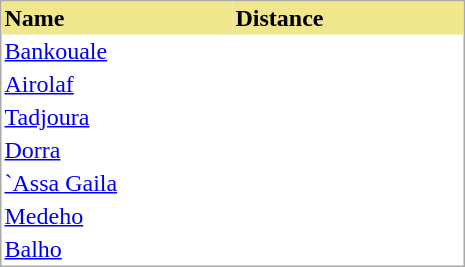<table style="border:1px solid darkgray" cellpadding="2"; cellspacing="0";>
<tr style="background: #F0E68C" align="left">
<th style="width:150px;">Name</th>
<th style="width:150px;">Distance</th>
</tr>
<tr>
<td><a href='#'>Bankouale</a></td>
<td></td>
</tr>
<tr>
<td><a href='#'>Airolaf</a></td>
<td></td>
</tr>
<tr>
<td><a href='#'>Tadjoura</a></td>
<td></td>
</tr>
<tr>
<td><a href='#'>Dorra</a></td>
<td></td>
</tr>
<tr>
<td><a href='#'>`Assa Gaila</a></td>
<td></td>
</tr>
<tr>
<td><a href='#'>Medeho</a></td>
<td></td>
</tr>
<tr>
<td><a href='#'>Balho</a></td>
<td></td>
</tr>
</table>
